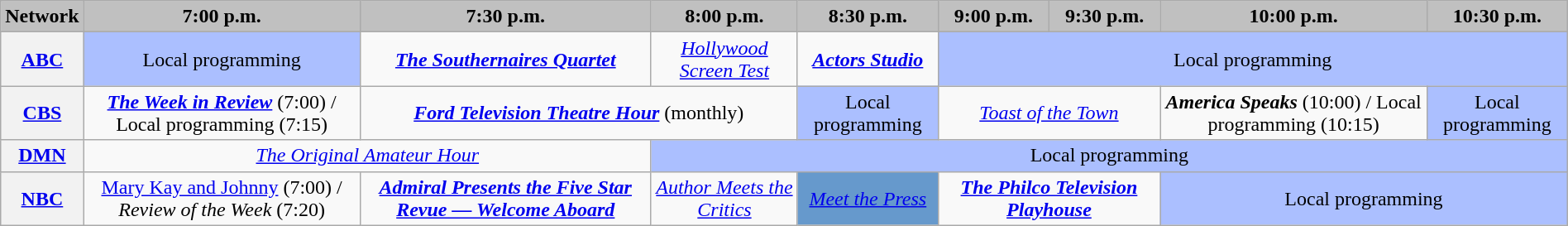<table class="wikitable" style="width:100%;margin-right:0;text-align:center">
<tr>
<th style="background-color:#C0C0C0">Network</th>
<th style="background-color:#C0C0C0;text-align:center">7:00 p.m.</th>
<th style="background-color:#C0C0C0;text-align:center">7:30 p.m.</th>
<th style="background-color:#C0C0C0;text-align:center">8:00 p.m.</th>
<th style="background-color:#C0C0C0;text-align:center">8:30 p.m.</th>
<th style="background-color:#C0C0C0;text-align:center">9:00 p.m.</th>
<th style="background-color:#C0C0C0;text-align:center">9:30 p.m.</th>
<th style="background-color:#C0C0C0;text-align:center">10:00 p.m.</th>
<th style="background-color:#C0C0C0;text-align:center">10:30 p.m.</th>
</tr>
<tr>
<th><a href='#'>ABC</a></th>
<td bgcolor="#abbfff">Local programming</td>
<td><strong><em><a href='#'>The Southernaires Quartet</a></em></strong></td>
<td><em><a href='#'>Hollywood Screen Test</a></em></td>
<td><strong><em><a href='#'>Actors Studio</a></em></strong></td>
<td colspan="4" bgcolor="#abbfff">Local programming</td>
</tr>
<tr>
<th><a href='#'>CBS</a></th>
<td><strong><em><a href='#'>The Week in Review</a></em></strong> (7:00) / Local programming (7:15)</td>
<td colspan="2"><strong><em><a href='#'>Ford Television Theatre Hour</a></em></strong> (monthly)</td>
<td bgcolor="#abbfff">Local programming</td>
<td colspan="2"><em><a href='#'>Toast of the Town</a></em></td>
<td><strong><em>America Speaks</em></strong> (10:00) / Local programming (10:15)</td>
<td bgcolor="#abbfff">Local programming</td>
</tr>
<tr>
<th><a href='#'>DMN</a></th>
<td colspan="2"><em><a href='#'>The Original Amateur Hour</a></em></td>
<td colspan="6" bgcolor="#abbfff">Local programming</td>
</tr>
<tr>
<th><a href='#'>NBC</a></th>
<td><a href='#'>Mary Kay and Johnny</a> (7:00) / <em>Review of the Week</em> (7:20)</td>
<td><strong><em><a href='#'>Admiral Presents the Five Star Revue — Welcome Aboard</a></em></strong></td>
<td><em><a href='#'>Author Meets the Critics</a></em></td>
<td bgcolor="#6699CC"><em><a href='#'>Meet the Press</a></em></td>
<td colspan="2"><strong><em><a href='#'>The Philco Television Playhouse</a></em></strong></td>
<td colspan="2" bgcolor="#abbfff">Local programming</td>
</tr>
</table>
